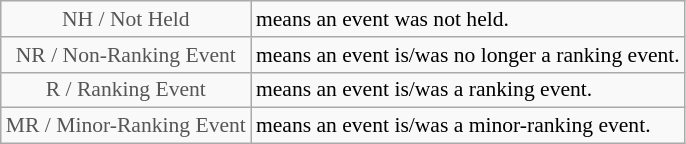<table class="wikitable" style="font-size:90%">
<tr>
<td style="text-align:center; color:#555555;" colspan="4">NH / Not Held</td>
<td>means an event was not held.</td>
</tr>
<tr>
<td style="text-align:center; color:#555555;" colspan="4">NR / Non-Ranking Event</td>
<td>means an event is/was no longer a ranking event.</td>
</tr>
<tr>
<td style="text-align:center; color:#555555;" colspan="4">R / Ranking Event</td>
<td>means an event is/was a ranking event.</td>
</tr>
<tr>
<td style="text-align:center; color:#555555;" colspan="4">MR / Minor-Ranking Event</td>
<td>means an event is/was a minor-ranking event.</td>
</tr>
</table>
